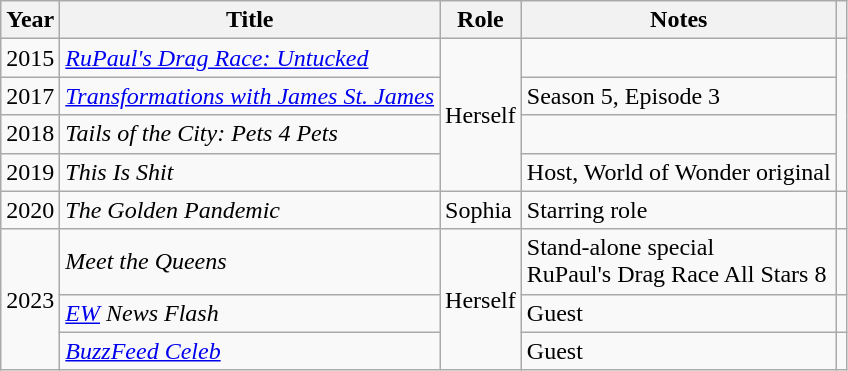<table class="wikitable unsortable">
<tr>
<th>Year</th>
<th>Title</th>
<th>Role</th>
<th>Notes</th>
<th></th>
</tr>
<tr>
<td>2015</td>
<td><em><a href='#'>RuPaul's Drag Race: Untucked</a></em></td>
<td rowspan="4">Herself</td>
<td></td>
</tr>
<tr>
<td>2017</td>
<td><em><a href='#'>Transformations with James St. James</a></em></td>
<td>Season 5, Episode 3</td>
</tr>
<tr>
<td>2018</td>
<td><em>Tails of the City: Pets 4 Pets</em></td>
<td></td>
</tr>
<tr>
<td>2019</td>
<td><em>This Is Shit</em></td>
<td>Host, World of Wonder original</td>
</tr>
<tr>
<td>2020</td>
<td><em>The Golden Pandemic</em></td>
<td>Sophia</td>
<td>Starring role</td>
<td style="text-align: center;"></td>
</tr>
<tr>
<td rowspan="3">2023</td>
<td><em>Meet the Queens</em></td>
<td rowspan="3">Herself</td>
<td>Stand-alone special<br> RuPaul's Drag Race All Stars 8</td>
<td></td>
</tr>
<tr>
<td><em><a href='#'>EW</a> News Flash</em></td>
<td>Guest</td>
<td></td>
</tr>
<tr>
<td><em><a href='#'>BuzzFeed Celeb</a></em></td>
<td>Guest</td>
<td></td>
</tr>
</table>
